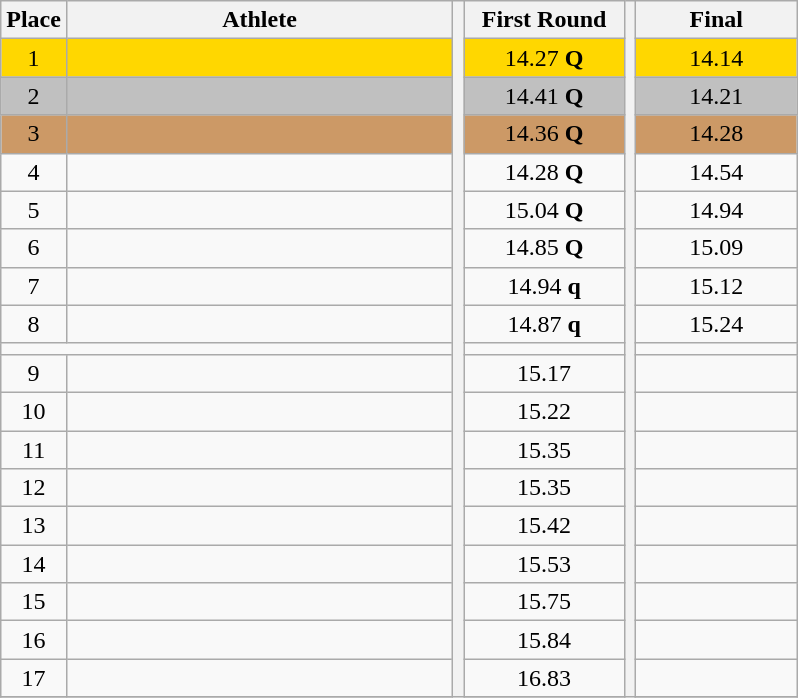<table class="wikitable" style="text-align:center">
<tr>
<th>Place</th>
<th width=250>Athlete</th>
<th rowspan=20></th>
<th width=100>First Round</th>
<th rowspan=20></th>
<th width=100>Final</th>
</tr>
<tr bgcolor=gold>
<td>1</td>
<td align=left></td>
<td>14.27 <strong>Q</strong></td>
<td>14.14</td>
</tr>
<tr bgcolor=silver>
<td>2</td>
<td align=left></td>
<td>14.41 <strong>Q</strong></td>
<td>14.21</td>
</tr>
<tr bgcolor=cc9966>
<td>3</td>
<td align=left></td>
<td>14.36 <strong>Q</strong></td>
<td>14.28</td>
</tr>
<tr>
<td>4</td>
<td align=left></td>
<td>14.28 <strong>Q</strong></td>
<td>14.54</td>
</tr>
<tr>
<td>5</td>
<td align=left></td>
<td>15.04 <strong>Q</strong></td>
<td>14.94</td>
</tr>
<tr>
<td>6</td>
<td align=left></td>
<td>14.85 <strong>Q</strong></td>
<td>15.09</td>
</tr>
<tr>
<td>7</td>
<td align=left></td>
<td>14.94 <strong>q</strong></td>
<td>15.12</td>
</tr>
<tr>
<td>8</td>
<td align=left></td>
<td>14.87 <strong>q</strong></td>
<td>15.24</td>
</tr>
<tr>
<td colspan=10></td>
</tr>
<tr>
<td>9</td>
<td align=left></td>
<td>15.17</td>
<td></td>
</tr>
<tr>
<td>10</td>
<td align=left></td>
<td>15.22</td>
<td></td>
</tr>
<tr>
<td>11</td>
<td align=left></td>
<td>15.35</td>
<td></td>
</tr>
<tr>
<td>12</td>
<td align=left></td>
<td>15.35</td>
<td></td>
</tr>
<tr>
<td>13</td>
<td align=left></td>
<td>15.42</td>
<td></td>
</tr>
<tr>
<td>14</td>
<td align=left></td>
<td>15.53</td>
<td></td>
</tr>
<tr>
<td>15</td>
<td align=left></td>
<td>15.75</td>
<td></td>
</tr>
<tr>
<td>16</td>
<td align=left></td>
<td>15.84</td>
<td></td>
</tr>
<tr>
<td>17</td>
<td align=left></td>
<td>16.83</td>
<td></td>
</tr>
<tr>
</tr>
</table>
